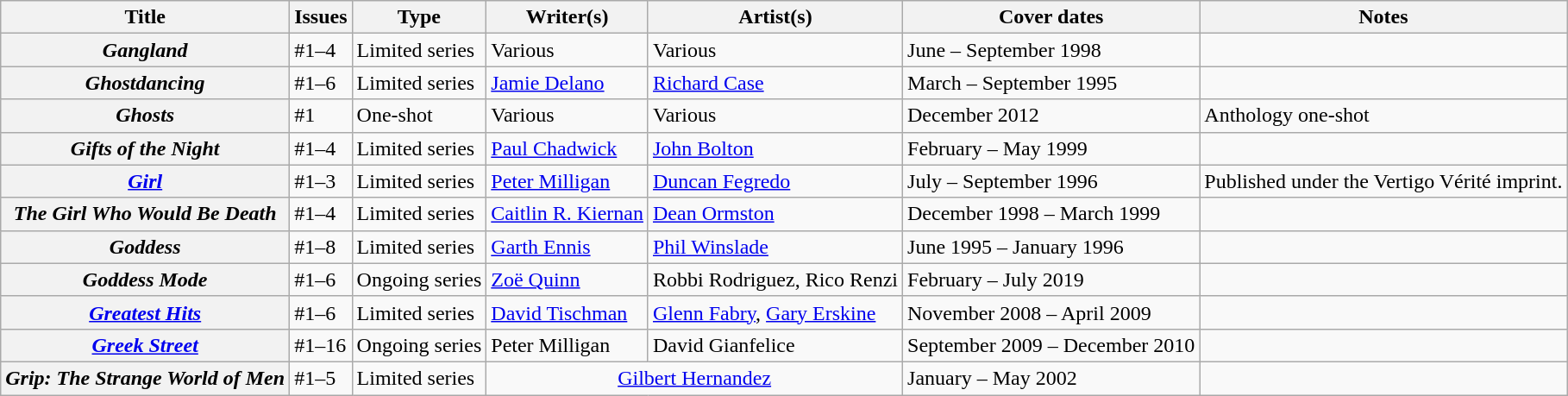<table class="wikitable">
<tr>
<th>Title</th>
<th>Issues</th>
<th>Type</th>
<th>Writer(s)</th>
<th>Artist(s)</th>
<th>Cover dates</th>
<th>Notes</th>
</tr>
<tr>
<th><em>Gangland</em></th>
<td>#1–4</td>
<td>Limited series</td>
<td>Various</td>
<td>Various</td>
<td>June – September 1998</td>
<td></td>
</tr>
<tr>
<th><em>Ghostdancing</em></th>
<td>#1–6</td>
<td>Limited series</td>
<td><a href='#'>Jamie Delano</a></td>
<td><a href='#'>Richard Case</a></td>
<td>March – September 1995</td>
<td></td>
</tr>
<tr>
<th><em>Ghosts</em></th>
<td>#1</td>
<td>One-shot</td>
<td>Various</td>
<td>Various</td>
<td>December 2012</td>
<td>Anthology one-shot</td>
</tr>
<tr>
<th><em>Gifts of the Night</em></th>
<td>#1–4</td>
<td>Limited series</td>
<td><a href='#'>Paul Chadwick</a></td>
<td><a href='#'>John Bolton</a></td>
<td>February – May 1999</td>
<td></td>
</tr>
<tr>
<th><em><a href='#'>Girl</a></em></th>
<td>#1–3</td>
<td>Limited series</td>
<td><a href='#'>Peter Milligan</a></td>
<td><a href='#'>Duncan Fegredo</a></td>
<td>July – September 1996</td>
<td>Published under the Vertigo Vérité imprint.</td>
</tr>
<tr>
<th><em>The Girl Who Would Be Death</em></th>
<td>#1–4</td>
<td>Limited series</td>
<td><a href='#'>Caitlin R. Kiernan</a></td>
<td><a href='#'>Dean Ormston</a></td>
<td>December 1998 – March 1999</td>
<td></td>
</tr>
<tr>
<th><em>Goddess</em></th>
<td>#1–8</td>
<td>Limited series</td>
<td><a href='#'>Garth Ennis</a></td>
<td><a href='#'>Phil Winslade</a></td>
<td>June 1995 – January 1996</td>
<td></td>
</tr>
<tr>
<th><em>Goddess Mode</em></th>
<td>#1–6</td>
<td>Ongoing series</td>
<td><a href='#'>Zoë Quinn</a></td>
<td>Robbi Rodriguez, Rico Renzi</td>
<td>February – July 2019</td>
<td></td>
</tr>
<tr>
<th><em><a href='#'>Greatest Hits</a></em></th>
<td>#1–6</td>
<td>Limited series</td>
<td><a href='#'>David Tischman</a></td>
<td><a href='#'>Glenn Fabry</a>, <a href='#'>Gary Erskine</a></td>
<td>November 2008 – April 2009</td>
<td></td>
</tr>
<tr>
<th><em><a href='#'>Greek Street</a></em></th>
<td>#1–16</td>
<td>Ongoing series</td>
<td>Peter Milligan</td>
<td>David Gianfelice</td>
<td>September 2009 – December 2010</td>
<td></td>
</tr>
<tr>
<th><em>Grip: The Strange World of Men</em></th>
<td>#1–5</td>
<td>Limited series</td>
<td colspan="2" style="text-align:center"><a href='#'>Gilbert Hernandez</a></td>
<td>January – May 2002</td>
<td></td>
</tr>
</table>
